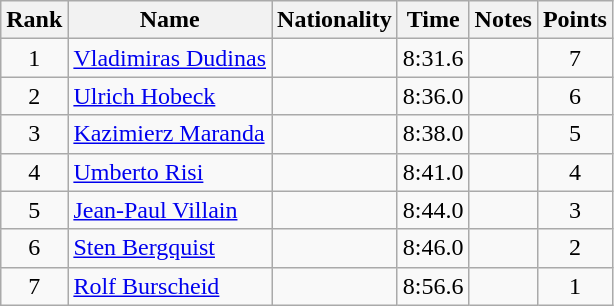<table class="wikitable sortable" style="text-align:center">
<tr>
<th>Rank</th>
<th>Name</th>
<th>Nationality</th>
<th>Time</th>
<th>Notes</th>
<th>Points</th>
</tr>
<tr>
<td>1</td>
<td align=left><a href='#'>Vladimiras Dudinas</a></td>
<td align=left></td>
<td>8:31.6</td>
<td></td>
<td>7</td>
</tr>
<tr>
<td>2</td>
<td align=left><a href='#'>Ulrich Hobeck</a></td>
<td align=left></td>
<td>8:36.0</td>
<td></td>
<td>6</td>
</tr>
<tr>
<td>3</td>
<td align=left><a href='#'>Kazimierz Maranda</a></td>
<td align=left></td>
<td>8:38.0</td>
<td></td>
<td>5</td>
</tr>
<tr>
<td>4</td>
<td align=left><a href='#'>Umberto Risi</a></td>
<td align=left></td>
<td>8:41.0</td>
<td></td>
<td>4</td>
</tr>
<tr>
<td>5</td>
<td align=left><a href='#'>Jean-Paul Villain</a></td>
<td align=left></td>
<td>8:44.0</td>
<td></td>
<td>3</td>
</tr>
<tr>
<td>6</td>
<td align=left><a href='#'>Sten Bergquist</a></td>
<td align=left></td>
<td>8:46.0</td>
<td></td>
<td>2</td>
</tr>
<tr>
<td>7</td>
<td align=left><a href='#'>Rolf Burscheid</a></td>
<td align=left></td>
<td>8:56.6</td>
<td></td>
<td>1</td>
</tr>
</table>
